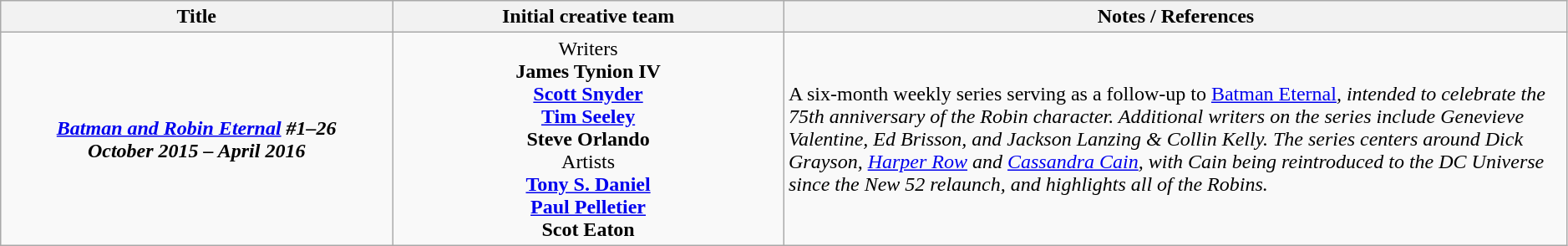<table class="wikitable sortable" style="text-align:center; font-weight:normal;" width=99%>
<tr>
<th scope="col" width="15%" align="center">Title</th>
<th scope="col" width="15%" align="center" class=unsortable>Initial creative team</th>
<th scope="col" width="30%" align="center" class=unsortable>Notes / References</th>
</tr>
<tr>
<td scope="row"><strong><em><a href='#'>Batman and Robin Eternal</a><em> #1–26<strong><br>October 2015 – April 2016</td>
<td></strong>Writers<strong><br>James Tynion IV<br><a href='#'>Scott Snyder</a><br><a href='#'>Tim Seeley</a><br>Steve Orlando<br></strong>Artists<strong><br><a href='#'>Tony S. Daniel</a><br><a href='#'>Paul Pelletier</a><br>Scot Eaton</td>
<td align="left">A six-month weekly series serving as a follow-up to </em><a href='#'>Batman Eternal</a><em>, intended to celebrate the 75th anniversary of the Robin character. Additional writers on the series include Genevieve Valentine, Ed Brisson, and Jackson Lanzing & Collin Kelly. The series centers around Dick Grayson, <a href='#'>Harper Row</a> and <a href='#'>Cassandra Cain</a>, with Cain being reintroduced to the DC Universe since the New 52 relaunch, and highlights all of the Robins.</td>
</tr>
</table>
